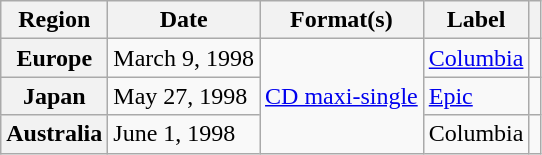<table class="wikitable plainrowheaders" border="1">
<tr>
<th scope="col">Region</th>
<th scope="col">Date</th>
<th scope="col">Format(s)</th>
<th scope="col">Label</th>
<th scope="col"></th>
</tr>
<tr>
<th scope="row">Europe</th>
<td>March 9, 1998</td>
<td rowspan="3"><a href='#'>CD maxi-single</a></td>
<td><a href='#'>Columbia</a></td>
<td style="text-align:center;"></td>
</tr>
<tr>
<th scope="row">Japan</th>
<td>May 27, 1998</td>
<td><a href='#'>Epic</a></td>
<td style="text-align:center;"></td>
</tr>
<tr>
<th scope="row">Australia</th>
<td>June 1, 1998</td>
<td>Columbia</td>
<td style="text-align:center;"></td>
</tr>
</table>
